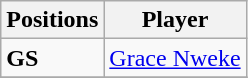<table class="wikitable collapsible">
<tr>
<th>Positions</th>
<th>Player</th>
</tr>
<tr>
<td><strong>GS</strong></td>
<td><a href='#'>Grace Nweke</a></td>
</tr>
<tr>
</tr>
</table>
